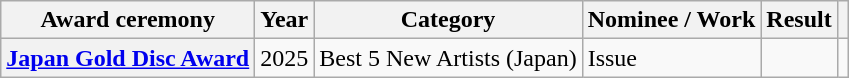<table class="wikitable plainrowheaders sortable">
<tr>
<th scope="col">Award ceremony</th>
<th scope="col">Year</th>
<th scope="col">Category </th>
<th scope="col">Nominee / Work</th>
<th scope="col">Result</th>
<th scope="col" class="unsortable"></th>
</tr>
<tr>
<th scope="row"><a href='#'>Japan Gold Disc Award</a></th>
<td style="text-align:center">2025</td>
<td>Best 5 New Artists (Japan)</td>
<td rowspan="4">Issue</td>
<td></td>
<td style="text-align:center;"></td>
</tr>
</table>
